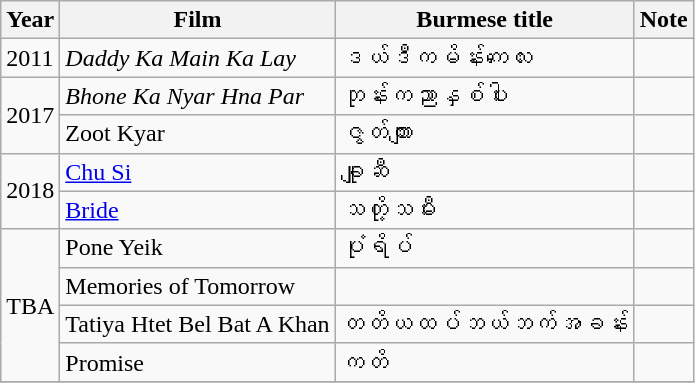<table class="wikitable sortable">
<tr>
<th>Year</th>
<th>Film</th>
<th>Burmese title</th>
<th>Note</th>
</tr>
<tr>
<td>2011</td>
<td><em>Daddy Ka Main Ka Lay</em></td>
<td>ဒယ်ဒီကမိန်းကလေး</td>
<td></td>
</tr>
<tr>
<td rowspan=2>2017</td>
<td><em>Bhone Ka Nyar Hna Par<strong></td>
<td>ဘုန်းကညာနှစ်ပါး</td>
<td></td>
</tr>
<tr>
<td></em>Zoot Kyar<em></td>
<td>ဇွတ်ကျား</td>
<td></td>
</tr>
<tr>
<td rowspan=2>2018</td>
<td></em><a href='#'>Chu Si</a><em></td>
<td>ချူဆီ</td>
<td></td>
</tr>
<tr>
<td></em><a href='#'>Bride</a><em></td>
<td>သတို့သမီး</td>
<td></td>
</tr>
<tr>
<td rowspan=4>TBA</td>
<td></em>Pone Yeik<em></td>
<td>ပုံရိပ်</td>
<td></td>
</tr>
<tr>
<td></em>Memories of Tomorrow<em></td>
<td></td>
<td></td>
</tr>
<tr>
<td></em>Tatiya Htet Bel Bat A Khan<em></td>
<td>တတိယထပ်ဘယ်ဘက်အခန်း</td>
<td></td>
</tr>
<tr>
<td></em>Promise<em></td>
<td>ကတိ</td>
<td></td>
</tr>
<tr>
</tr>
</table>
